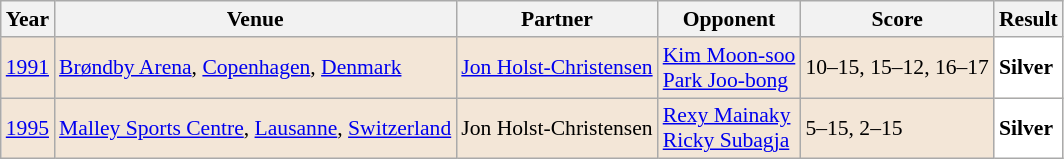<table class="sortable wikitable" style="font-size: 90%;">
<tr>
<th>Year</th>
<th>Venue</th>
<th>Partner</th>
<th>Opponent</th>
<th>Score</th>
<th>Result</th>
</tr>
<tr style="background:#F3E6D7">
<td align="center"><a href='#'>1991</a></td>
<td align="left"><a href='#'>Brøndby Arena</a>, <a href='#'>Copenhagen</a>, <a href='#'>Denmark</a></td>
<td align="left"> <a href='#'>Jon Holst-Christensen</a></td>
<td align="left"> <a href='#'>Kim Moon-soo</a> <br>  <a href='#'>Park Joo-bong</a></td>
<td align="left">10–15, 15–12, 16–17</td>
<td style="text-align:left; background:white"> <strong>Silver</strong></td>
</tr>
<tr style="background:#F3E6D7">
<td align="center"><a href='#'>1995</a></td>
<td align="left"><a href='#'>Malley Sports Centre</a>, <a href='#'>Lausanne</a>, <a href='#'>Switzerland</a></td>
<td align="left"> Jon Holst-Christensen</td>
<td align="left"> <a href='#'>Rexy Mainaky</a> <br>  <a href='#'>Ricky Subagja</a></td>
<td align="left">5–15, 2–15</td>
<td style="text-align:left; background:white"> <strong>Silver</strong></td>
</tr>
</table>
